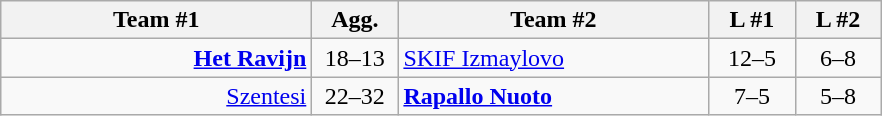<table class=wikitable style="text-align:center">
<tr>
<th width=200>Team #1</th>
<th width=50>Agg.</th>
<th width=200>Team #2</th>
<th width=50>L #1</th>
<th width=50>L #2</th>
</tr>
<tr>
<td align=right><strong><a href='#'>Het Ravijn</a></strong> </td>
<td align=center>18–13</td>
<td align=left> <a href='#'>SKIF Izmaylovo</a></td>
<td align=center>12–5</td>
<td align=center>6–8</td>
</tr>
<tr>
<td align=right><a href='#'>Szentesi</a> </td>
<td align=center>22–32</td>
<td align=left> <strong><a href='#'>Rapallo Nuoto</a></strong></td>
<td align=center>7–5</td>
<td align=center>5–8</td>
</tr>
</table>
